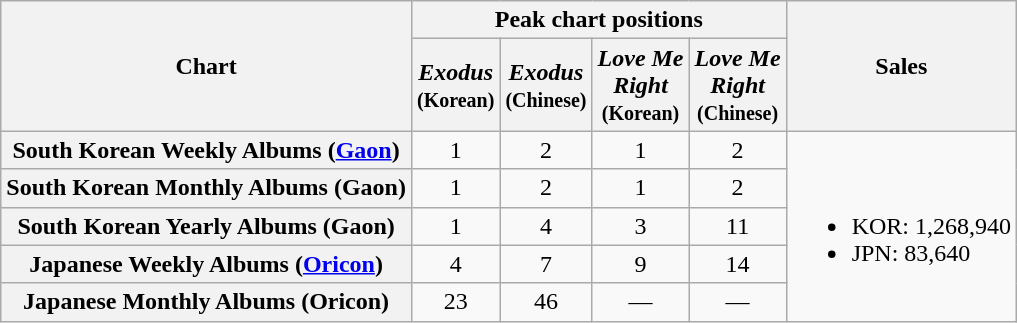<table class="wikitable plainrowheaders">
<tr>
<th rowspan="2" scope="col">Chart</th>
<th colspan="4" scope="col">Peak chart positions</th>
<th rowspan="2" scope="col">Sales</th>
</tr>
<tr>
<th scope="col"><em>Exodus</em><br><small>(Korean)</small></th>
<th scope="col"><em>Exodus</em><br><small>(Chinese)</small></th>
<th scope="col"><em>Love Me<br>Right</em><br><small>(Korean)</small></th>
<th scope="col"><em>Love Me<br>Right</em><br><small>(Chinese)</small></th>
</tr>
<tr>
<th scope="row">South Korean Weekly Albums (<a href='#'>Gaon</a>)</th>
<td style="text-align:center;">1</td>
<td style="text-align:center;">2</td>
<td style="text-align:center;">1</td>
<td style="text-align:center;">2</td>
<td rowspan="5"><br><ul><li>KOR: 1,268,940</li><li>JPN: 83,640</li></ul></td>
</tr>
<tr>
<th scope="row">South Korean Monthly Albums (Gaon)</th>
<td style="text-align:center;">1</td>
<td style="text-align:center;">2</td>
<td style="text-align:center;">1</td>
<td style="text-align:center;">2</td>
</tr>
<tr>
<th scope="row">South Korean Yearly Albums (Gaon)</th>
<td style="text-align:center;">1</td>
<td style="text-align:center;">4</td>
<td style="text-align:center;">3</td>
<td style="text-align:center;">11</td>
</tr>
<tr>
<th scope="row">Japanese Weekly Albums (<a href='#'>Oricon</a>)</th>
<td style="text-align:center;">4</td>
<td style="text-align:center;">7</td>
<td style="text-align:center;">9</td>
<td style="text-align:center;">14</td>
</tr>
<tr>
<th scope="row">Japanese Monthly Albums (Oricon)</th>
<td style="text-align:center;">23</td>
<td style="text-align:center;">46</td>
<td style="text-align:center;">—</td>
<td style="text-align:center;">—</td>
</tr>
</table>
